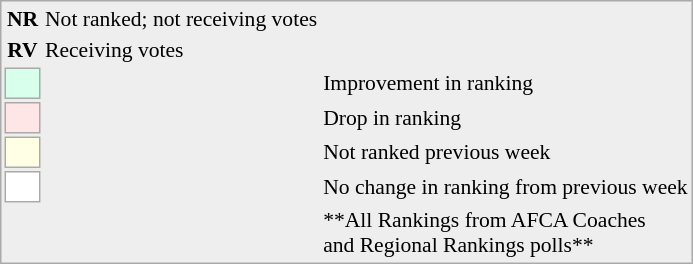<table style="font-size:90%; border:1px solid #aaa; white-space:nowrap; background:#eee;">
<tr>
<th>NR</th>
<td>Not ranked; not receiving votes</td>
</tr>
<tr>
<th>RV</th>
<td>Receiving votes</td>
</tr>
<tr>
<td style="background:#d8ffeb; width:20px; border:1px solid #aaa;"> </td>
<td rowspan=6> </td>
<td>Improvement in ranking</td>
</tr>
<tr>
<td style="background:#ffe6e6; width:20px; border:1px solid #aaa;"> </td>
<td>Drop in ranking</td>
</tr>
<tr>
<td style="background:#ffffe6; width:20px; border:1px solid #aaa;"> </td>
<td>Not ranked previous week</td>
</tr>
<tr>
<td style="background:#fff; width:20px; border:1px solid #aaa;"> </td>
<td>No change in ranking from previous week</td>
</tr>
<tr>
<th></th>
<td>**All Rankings from AFCA Coaches <br>and Regional Rankings polls**</td>
</tr>
</table>
